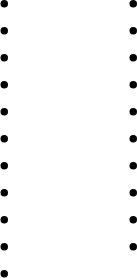<table>
<tr>
<td style="vertical-align:top; width:25%;"><br><ul><li></li><li></li><li></li><li></li><li></li><li></li><li></li><li></li><li></li><li></li><li></li></ul></td>
<td style="vertical-align:top; width:25%;"><br><ul><li></li><li></li><li></li><li></li><li></li><li></li><li></li><li></li><li></li><li></li></ul></td>
</tr>
</table>
